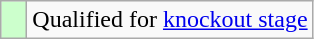<table class="wikitable">
<tr>
<td width=10px bgcolor=ccffcc></td>
<td>Qualified for <a href='#'>knockout stage</a></td>
</tr>
</table>
